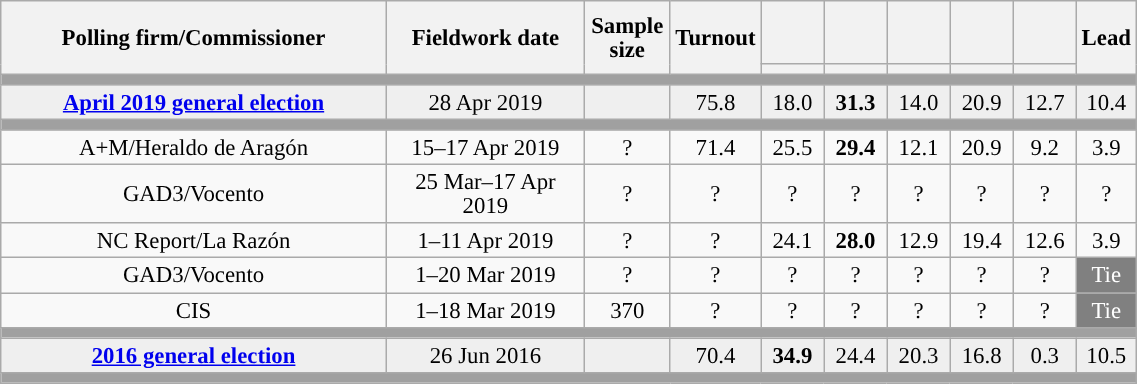<table class="wikitable collapsible collapsed" style="text-align:center; font-size:95%; line-height:16px;">
<tr style="height:42px;">
<th style="width:250px;" rowspan="2">Polling firm/Commissioner</th>
<th style="width:125px;" rowspan="2">Fieldwork date</th>
<th style="width:50px;" rowspan="2">Sample size</th>
<th style="width:45px;" rowspan="2">Turnout</th>
<th style="width:35px;"></th>
<th style="width:35px;"></th>
<th style="width:35px;"></th>
<th style="width:35px;"></th>
<th style="width:35px;"></th>
<th style="width:30px;" rowspan="2">Lead</th>
</tr>
<tr>
<th style="color:inherit;background:"></th>
<th style="color:inherit;background:"></th>
<th style="color:inherit;background:"></th>
<th style="color:inherit;background:"></th>
<th style="color:inherit;background:"></th>
</tr>
<tr>
<td colspan="10" style="background:#A0A0A0"></td>
</tr>
<tr style="background:#EFEFEF;">
<td><strong><a href='#'>April 2019 general election</a></strong></td>
<td>28 Apr 2019</td>
<td></td>
<td>75.8</td>
<td>18.0<br></td>
<td><strong>31.3</strong><br></td>
<td>14.0<br></td>
<td>20.9<br></td>
<td>12.7<br></td>
<td style="background:">10.4</td>
</tr>
<tr>
<td colspan="10" style="background:#A0A0A0"></td>
</tr>
<tr>
<td>A+M/Heraldo de Aragón</td>
<td>15–17 Apr 2019</td>
<td>?</td>
<td>71.4</td>
<td>25.5<br></td>
<td><strong>29.4</strong><br></td>
<td>12.1<br></td>
<td>20.9<br></td>
<td>9.2<br></td>
<td style="background:">3.9</td>
</tr>
<tr>
<td>GAD3/Vocento</td>
<td>25 Mar–17 Apr 2019</td>
<td>?</td>
<td>?</td>
<td>?<br></td>
<td>?<br></td>
<td>?<br></td>
<td>?<br></td>
<td>?<br></td>
<td style="background:">?</td>
</tr>
<tr>
<td>NC Report/La Razón</td>
<td>1–11 Apr 2019</td>
<td>?</td>
<td>?</td>
<td>24.1<br></td>
<td><strong>28.0</strong><br></td>
<td>12.9<br></td>
<td>19.4<br></td>
<td>12.6<br></td>
<td style="background:">3.9</td>
</tr>
<tr>
<td>GAD3/Vocento</td>
<td>1–20 Mar 2019</td>
<td>?</td>
<td>?</td>
<td>?<br></td>
<td>?<br></td>
<td>?<br></td>
<td>?<br></td>
<td>?<br></td>
<td style="background:gray;color:white;">Tie</td>
</tr>
<tr>
<td>CIS</td>
<td>1–18 Mar 2019</td>
<td>370</td>
<td>?</td>
<td>?<br></td>
<td>?<br></td>
<td>?<br></td>
<td>?<br></td>
<td>?<br></td>
<td style="background:gray;color:white;">Tie</td>
</tr>
<tr>
<td colspan="10" style="background:#A0A0A0"></td>
</tr>
<tr style="background:#EFEFEF;">
<td><strong><a href='#'>2016 general election</a></strong></td>
<td>26 Jun 2016</td>
<td></td>
<td>70.4</td>
<td><strong>34.9</strong><br></td>
<td>24.4<br></td>
<td>20.3<br></td>
<td>16.8<br></td>
<td>0.3<br></td>
<td style="background:">10.5</td>
</tr>
<tr>
<td colspan="10" style="background:#A0A0A0"></td>
</tr>
</table>
